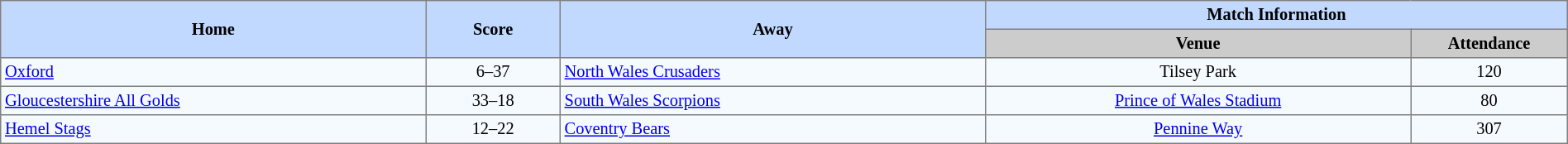<table border=1 style="border-collapse:collapse; font-size:85%; text-align:center;" cellpadding=3 cellspacing=0 width=100%>
<tr bgcolor=#C1D8FF>
<th rowspan=2 width=19%>Home</th>
<th rowspan=2 width=6%>Score</th>
<th rowspan=2 width=19%>Away</th>
<th colspan=2>Match Information</th>
</tr>
<tr bgcolor=#CCCCCC>
<th width=19%>Venue</th>
<th width=7%>Attendance</th>
</tr>
<tr bgcolor=#F5FAFF>
<td align=left> <a href='#'>Oxford</a></td>
<td>6–37</td>
<td align=left> <a href='#'>North Wales Crusaders</a></td>
<td>Tilsey Park</td>
<td>120</td>
</tr>
<tr bgcolor=#F5FAFF>
<td align=left> <a href='#'>Gloucestershire All Golds</a></td>
<td>33–18</td>
<td align=left> <a href='#'>South Wales Scorpions</a></td>
<td><a href='#'>Prince of Wales Stadium</a></td>
<td>80</td>
</tr>
<tr bgcolor=#F5FAFF>
<td align=left> <a href='#'>Hemel Stags</a></td>
<td>12–22</td>
<td align=left> <a href='#'>Coventry Bears</a></td>
<td><a href='#'>Pennine Way</a></td>
<td>307</td>
</tr>
</table>
